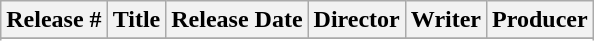<table class="wikitable">
<tr>
<th>Release #</th>
<th>Title</th>
<th>Release Date</th>
<th>Director</th>
<th>Writer</th>
<th>Producer</th>
</tr>
<tr>
</tr>
<tr>
</tr>
<tr>
</tr>
<tr>
</tr>
<tr>
</tr>
<tr>
</tr>
<tr>
</tr>
<tr>
</tr>
<tr>
</tr>
<tr>
</tr>
<tr>
</tr>
<tr>
</tr>
<tr>
</tr>
<tr>
</tr>
<tr>
</tr>
<tr>
</tr>
<tr>
</tr>
<tr>
</tr>
<tr>
</tr>
<tr>
</tr>
<tr>
</tr>
<tr>
</tr>
<tr>
</tr>
<tr>
</tr>
<tr>
</tr>
<tr>
</tr>
<tr>
</tr>
<tr>
</tr>
<tr>
</tr>
<tr>
</tr>
<tr>
</tr>
<tr>
</tr>
<tr>
</tr>
<tr>
</tr>
<tr>
</tr>
<tr>
</tr>
<tr>
</tr>
<tr>
</tr>
<tr>
</tr>
<tr>
</tr>
<tr>
</tr>
<tr>
</tr>
<tr>
</tr>
<tr>
</tr>
<tr>
</tr>
<tr>
</tr>
<tr>
</tr>
<tr>
</tr>
<tr>
</tr>
<tr>
</tr>
<tr>
</tr>
<tr>
</tr>
<tr>
</tr>
<tr>
</tr>
<tr>
</tr>
<tr>
</tr>
<tr>
</tr>
<tr>
</tr>
<tr>
</tr>
<tr>
</tr>
<tr>
</tr>
<tr>
</tr>
<tr>
</tr>
<tr>
</tr>
<tr>
</tr>
<tr>
</tr>
<tr>
</tr>
<tr>
</tr>
<tr>
</tr>
<tr>
</tr>
<tr>
</tr>
<tr>
</tr>
<tr>
</tr>
<tr>
</tr>
</table>
